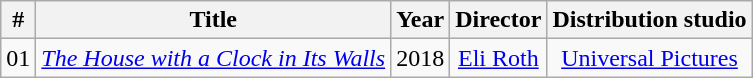<table class="wikitable sortable" style="text-align:center; white-space:nowrap">
<tr>
<th>#</th>
<th>Title</th>
<th>Year</th>
<th>Director</th>
<th>Distribution studio</th>
</tr>
<tr>
<td>01</td>
<td style="text-align:left"><em><a href='#'>The House with a Clock in Its Walls</a></em></td>
<td>2018</td>
<td><a href='#'>Eli Roth</a></td>
<td><a href='#'>Universal Pictures</a></td>
</tr>
</table>
